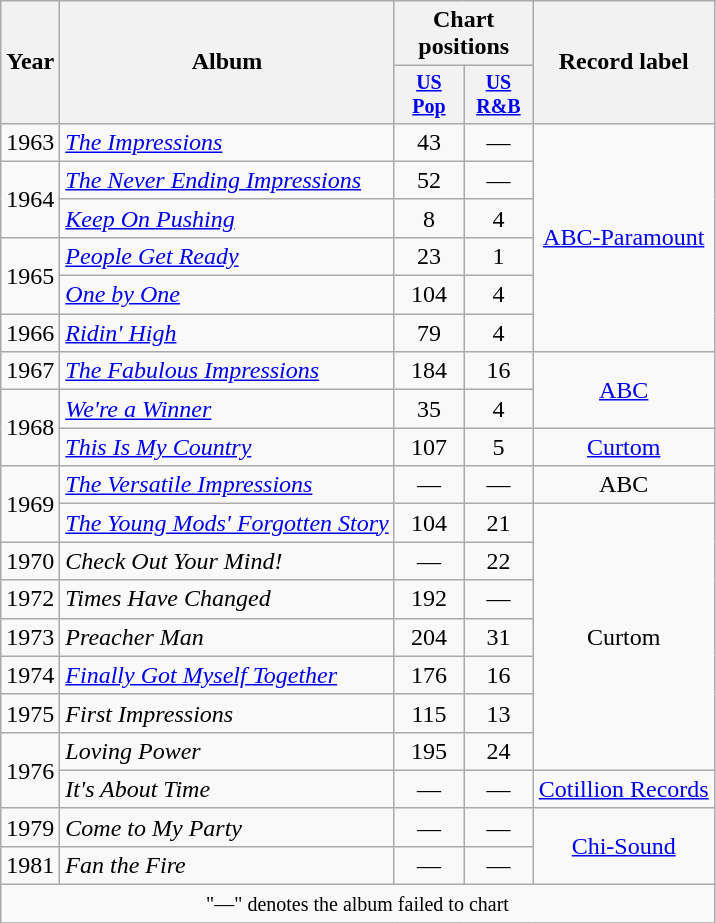<table class="wikitable" style="text-align:center;">
<tr>
<th rowspan="2">Year</th>
<th rowspan="2">Album</th>
<th colspan="2">Chart positions</th>
<th rowspan="2">Record label</th>
</tr>
<tr style="font-size:smaller;">
<th width="40"><a href='#'>US Pop</a><br></th>
<th width="40"><a href='#'>US R&B</a><br></th>
</tr>
<tr>
<td rowspan="1">1963</td>
<td align="left"><em><a href='#'>The Impressions</a></em></td>
<td>43</td>
<td>—</td>
<td rowspan="6"><a href='#'>ABC-Paramount</a></td>
</tr>
<tr>
<td rowspan="2">1964</td>
<td align="left"><em><a href='#'>The Never Ending Impressions</a></em></td>
<td>52</td>
<td>—</td>
</tr>
<tr>
<td align="left"><em><a href='#'>Keep On Pushing</a></em></td>
<td>8</td>
<td>4</td>
</tr>
<tr>
<td rowspan="2">1965</td>
<td align="left"><em><a href='#'>People Get Ready</a></em></td>
<td>23</td>
<td>1</td>
</tr>
<tr>
<td align="left"><em><a href='#'>One by One</a></em></td>
<td>104</td>
<td>4</td>
</tr>
<tr>
<td rowspan="1">1966</td>
<td align="left"><em><a href='#'>Ridin' High</a></em></td>
<td>79</td>
<td>4</td>
</tr>
<tr>
<td rowspan="1">1967</td>
<td align="left"><em><a href='#'>The Fabulous Impressions</a></em></td>
<td>184</td>
<td>16</td>
<td rowspan="2"><a href='#'>ABC</a></td>
</tr>
<tr>
<td rowspan="2">1968</td>
<td align="left"><em><a href='#'>We're a Winner</a></em></td>
<td>35</td>
<td>4</td>
</tr>
<tr>
<td align="left"><em><a href='#'>This Is My Country</a></em></td>
<td>107</td>
<td>5</td>
<td rowspan="1"><a href='#'>Curtom</a></td>
</tr>
<tr>
<td rowspan="2">1969</td>
<td align="left"><em><a href='#'>The Versatile Impressions</a></em></td>
<td>—</td>
<td>—</td>
<td rowspan="1">ABC</td>
</tr>
<tr>
<td align="left"><em><a href='#'>The Young Mods' Forgotten Story</a></em></td>
<td>104</td>
<td>21</td>
<td rowspan="7">Curtom</td>
</tr>
<tr>
<td rowspan="1">1970</td>
<td align="left"><em>Check Out Your Mind!</em></td>
<td>—</td>
<td>22</td>
</tr>
<tr>
<td rowspan="1">1972</td>
<td align="left"><em>Times Have Changed</em></td>
<td>192</td>
<td>—</td>
</tr>
<tr>
<td rowspan="1">1973</td>
<td align="left"><em>Preacher Man</em></td>
<td>204</td>
<td>31</td>
</tr>
<tr>
<td rowspan="1">1974</td>
<td align="left"><em><a href='#'>Finally Got Myself Together</a></em></td>
<td>176</td>
<td>16</td>
</tr>
<tr>
<td rowspan="1">1975</td>
<td align="left"><em>First Impressions</em></td>
<td>115</td>
<td>13</td>
</tr>
<tr>
<td rowspan="2">1976</td>
<td align="left"><em>Loving Power</em></td>
<td>195</td>
<td>24</td>
</tr>
<tr>
<td align="left"><em>It's About Time</em></td>
<td>—</td>
<td>—</td>
<td rowspan="1"><a href='#'>Cotillion Records</a></td>
</tr>
<tr>
<td rowspan="1">1979</td>
<td align="left"><em>Come to My Party</em></td>
<td>—</td>
<td>—</td>
<td rowspan="2"><a href='#'>Chi-Sound</a></td>
</tr>
<tr>
<td rowspan="1">1981</td>
<td align="left"><em>Fan the Fire</em></td>
<td>—</td>
<td>—</td>
</tr>
<tr>
<td align="center" colspan="7"><small>"—" denotes the album failed to chart</small></td>
</tr>
<tr>
</tr>
</table>
